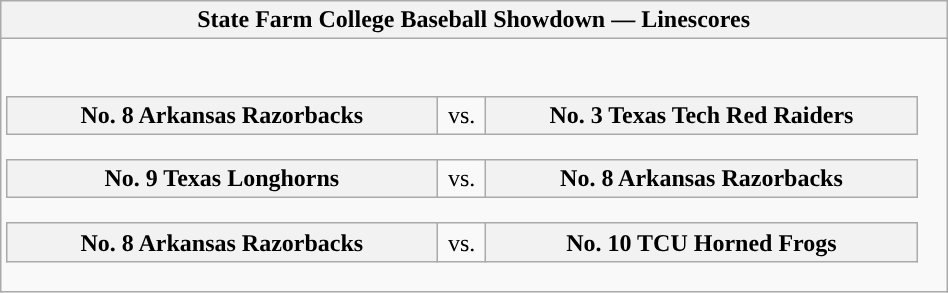<table class="wikitable collapsible collapsed" style="float:right">
<tr>
<th>State Farm College Baseball Showdown — Linescores</th>
</tr>
<tr>
<td><br><table class="wikitable">
<tr>
<th style="width: 280px; ">No. 8 Arkansas Razorbacks</th>
<td style="width: 25px; text-align:center">vs.</td>
<th style="width: 280px; ">No. 3 Texas Tech Red Raiders</th>
</tr>
</table>
<table class="wikitable">
<tr>
<th style="width: 280px; ">No. 9 Texas Longhorns</th>
<td style="width: 25px; text-align:center">vs.</td>
<th style="width: 280px; ">No. 8 Arkansas Razorbacks</th>
</tr>
</table>
<table class="wikitable">
<tr>
<th style="width: 280px; ">No. 8 Arkansas Razorbacks</th>
<td style="width: 25px; text-align:center">vs.</td>
<th style="width: 280px; ">No. 10 TCU Horned Frogs</th>
</tr>
</table>
</td>
</tr>
</table>
